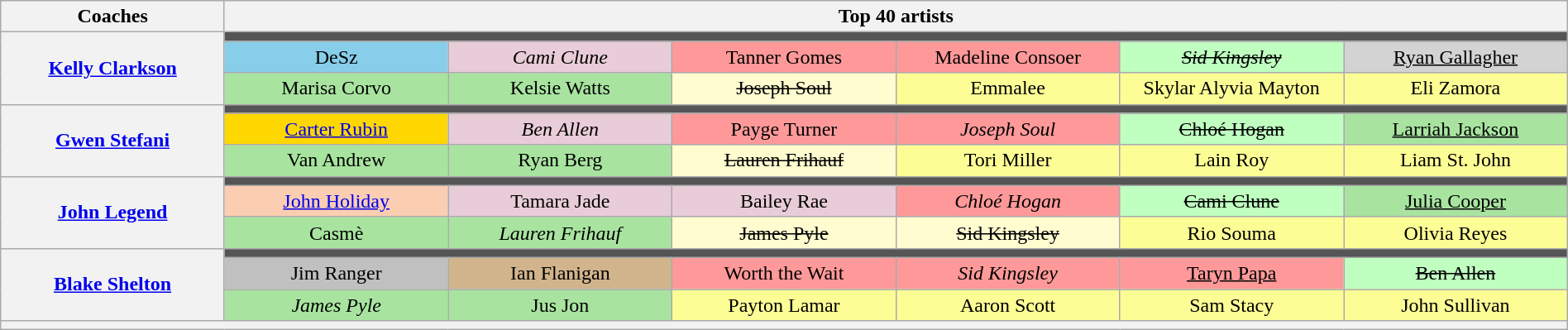<table class="wikitable" style="text-align:center; width:100%">
<tr>
<th scope="col" style="width:10%">Coaches</th>
<th colspan="7" style="width:90%">Top 40 artists</th>
</tr>
<tr>
<th rowspan="3"><a href='#'>Kelly Clarkson</a></th>
<td colspan="6" style="background:#555"></td>
</tr>
<tr>
<td style="background:skyblue; width:10%">DeSz</td>
<td style="background:#E8CCD7; width:10%"><em>Cami Clune</em></td>
<td style="background:#FF9999; width:10%">Tanner Gomes</td>
<td style="background:#FF9999; width:10%">Madeline Consoer</td>
<td style="background:#BFFFC0; width:10%"><s> <em>Sid Kingsley</em> </s></td>
<td style="background:lightgray; width:10%"><u>Ryan Gallagher</u></td>
</tr>
<tr>
<td style="background:#A8E4A0">Marisa Corvo</td>
<td style="background:#A8E4A0">Kelsie Watts</td>
<td style="background:#FFFDD0"><s>Joseph Soul</s></td>
<td style="background:#FDFD96">Emmalee</td>
<td style="background:#FDFD96">Skylar Alyvia Mayton</td>
<td style="background:#FDFD96">Eli Zamora</td>
</tr>
<tr>
<th rowspan="3"><a href='#'>Gwen Stefani</a></th>
<td colspan="6" style="background:#555"></td>
</tr>
<tr>
<td style="background:gold"><a href='#'>Carter Rubin</a></td>
<td style="background:#E8CCD7"><em>Ben Allen</em></td>
<td style="background:#FF9999">Payge Turner</td>
<td style="background:#FF9999"><em>Joseph Soul</em></td>
<td style="background:#BFFFC0"><s>Chloé Hogan</s></td>
<td style="background:#A8E4A0"><u>Larriah Jackson</u></td>
</tr>
<tr>
<td style="background:#A8E4A0">Van Andrew</td>
<td style="background:#A8E4A0">Ryan Berg</td>
<td style="background:#FFFDD0"><s>Lauren Frihauf</s></td>
<td style="background:#FDFD96">Tori Miller</td>
<td style="background:#FDFD96">Lain Roy</td>
<td style="background:#FDFD96">Liam St. John</td>
</tr>
<tr>
<th rowspan="3"><a href='#'>John Legend</a></th>
<td colspan="6" style="background:#555"></td>
</tr>
<tr>
<td style="background:#fbceb1"><a href='#'>John Holiday</a></td>
<td style="background:#E8CCD7">Tamara Jade</td>
<td style="background:#E8CCD7">Bailey Rae</td>
<td style="background:#FF9999"><em>Chloé Hogan</em></td>
<td style="background:#BFFFC0"><s> Cami Clune </s></td>
<td style="background:#A8E4A0"><u>Julia Cooper</u></td>
</tr>
<tr>
<td style="background:#A8E4A0">Casmè</td>
<td style="background:#A8E4A0"><em>Lauren Frihauf</em></td>
<td style="background:#FFFDD0"><s>James Pyle</s></td>
<td style="background:#FFFDD0"><s>Sid Kingsley</s></td>
<td style="background:#FDFD96">Rio Souma</td>
<td style="background:#FDFD96">Olivia Reyes</td>
</tr>
<tr>
<th rowspan="3"><a href='#'>Blake Shelton</a></th>
<td colspan="6" style="background:#555"></td>
</tr>
<tr>
<td style="background:silver">Jim Ranger</td>
<td style="background:tan">Ian Flanigan</td>
<td style="background:#FF9999">Worth the Wait</td>
<td style="background:#FF9999"><em>Sid Kingsley</em></td>
<td style="background:#FF9999"><u>Taryn Papa</u></td>
<td style="background:#BFFFC0"><s>Ben Allen</s></td>
</tr>
<tr>
<td style="background:#A8E4A0"><em>James Pyle</em></td>
<td style="background:#A8E4A0">Jus Jon</td>
<td style="background:#FDFD96">Payton Lamar</td>
<td style="background:#FDFD96">Aaron Scott</td>
<td style="background:#FDFD96">Sam Stacy</td>
<td style="background:#FDFD96">John Sullivan</td>
</tr>
<tr>
<th style="font-size:95%; line-height:12px" colspan="7"></th>
</tr>
</table>
